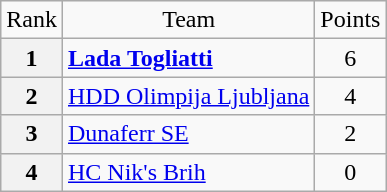<table class="wikitable" style="text-align: center;">
<tr>
<td>Rank</td>
<td>Team</td>
<td>Points</td>
</tr>
<tr>
<th>1</th>
<td style="text-align: left;"> <strong><a href='#'>Lada Togliatti</a></strong></td>
<td>6</td>
</tr>
<tr>
<th>2</th>
<td style="text-align: left;"> <a href='#'>HDD Olimpija Ljubljana</a></td>
<td>4</td>
</tr>
<tr>
<th>3</th>
<td style="text-align: left;"> <a href='#'>Dunaferr SE</a></td>
<td>2</td>
</tr>
<tr>
<th>4</th>
<td style="text-align: left;"> <a href='#'>HC Nik's Brih</a></td>
<td>0</td>
</tr>
</table>
